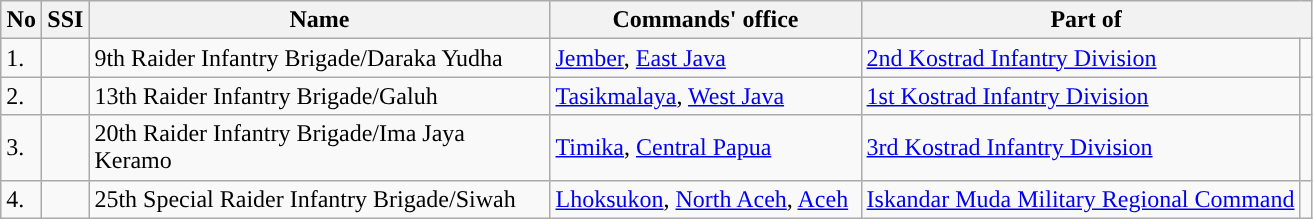<table class = "wikitable">
<tr cccccc>
<th width = "20">No</th>
<th>SSI</th>
<th width="300">Name</th>
<th width = "200">Commands' office</th>
<th colspan="2" width="200">Part of</th>
</tr>
<tr>
<td>1.</td>
<td></td>
<td>9th Raider Infantry Brigade/Daraka Yudha</td>
<td><a href='#'>Jember</a>, <a href='#'>East Java</a></td>
<td><a href='#'>2nd Kostrad Infantry Division</a></td>
<td></td>
</tr>
<tr>
<td>2.</td>
<td></td>
<td>13th Raider Infantry Brigade/Galuh</td>
<td><a href='#'>Tasikmalaya</a>, <a href='#'>West Java</a></td>
<td><a href='#'>1st Kostrad Infantry Division</a></td>
<td></td>
</tr>
<tr>
<td>3.</td>
<td></td>
<td>20th Raider Infantry Brigade/Ima Jaya Keramo</td>
<td><a href='#'>Timika</a>, <a href='#'>Central Papua</a></td>
<td><a href='#'>3rd Kostrad Infantry Division</a></td>
<td></td>
</tr>
<tr>
<td>4.</td>
<td></td>
<td>25th Special Raider Infantry Brigade/Siwah</td>
<td><a href='#'>Lhoksukon</a>, <a href='#'>North Aceh</a>, <a href='#'>Aceh</a></td>
<td><a href='#'>Iskandar Muda Military Regional Command</a></td>
<td></td>
</tr>
</table>
